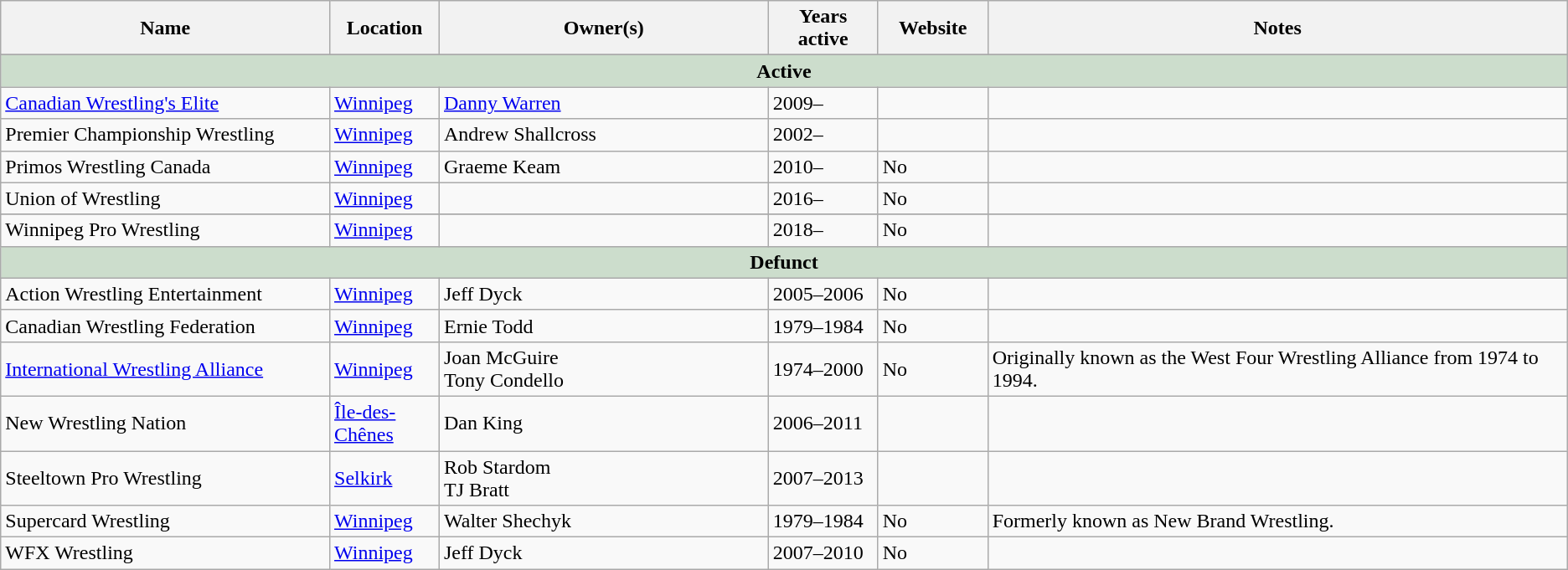<table class=wikitable>
<tr>
<th width="21%">Name</th>
<th width="7%">Location</th>
<th width="21%">Owner(s)</th>
<th width="7%">Years active</th>
<th width="7%">Website</th>
<th width="55%">Notes</th>
</tr>
<tr valign="top">
</tr>
<tr>
<td colspan=7 style="background: #ccddcc;" align=center><strong>Active</strong></td>
</tr>
<tr>
<td><a href='#'>Canadian Wrestling's Elite</a></td>
<td><a href='#'>Winnipeg</a></td>
<td><a href='#'>Danny Warren</a></td>
<td>2009–</td>
<td></td>
<td></td>
</tr>
<tr>
<td>Premier Championship Wrestling</td>
<td><a href='#'>Winnipeg</a></td>
<td>Andrew Shallcross</td>
<td>2002–</td>
<td></td>
<td></td>
</tr>
<tr>
<td>Primos Wrestling Canada</td>
<td><a href='#'>Winnipeg</a></td>
<td>Graeme Keam</td>
<td>2010–</td>
<td>No</td>
<td></td>
</tr>
<tr>
<td>Union of Wrestling</td>
<td><a href='#'>Winnipeg</a></td>
<td></td>
<td>2016–</td>
<td>No</td>
<td></td>
</tr>
<tr>
</tr>
<tr>
<td>Winnipeg Pro Wrestling</td>
<td><a href='#'>Winnipeg</a></td>
<td></td>
<td>2018–</td>
<td>No</td>
<td></td>
</tr>
<tr>
<td colspan=7 style="background: #ccddcc;" align=center><strong>Defunct</strong></td>
</tr>
<tr>
<td>Action Wrestling Entertainment</td>
<td><a href='#'>Winnipeg</a></td>
<td>Jeff Dyck</td>
<td>2005–2006</td>
<td>No</td>
<td></td>
</tr>
<tr>
<td>Canadian Wrestling Federation</td>
<td><a href='#'>Winnipeg</a></td>
<td>Ernie Todd</td>
<td>1979–1984</td>
<td>No</td>
<td></td>
</tr>
<tr>
<td><a href='#'>International Wrestling Alliance</a></td>
<td><a href='#'>Winnipeg</a></td>
<td>Joan McGuire<br>Tony Condello</td>
<td>1974–2000</td>
<td>No</td>
<td>Originally known as the West Four Wrestling Alliance from 1974 to 1994.</td>
</tr>
<tr>
<td>New Wrestling Nation</td>
<td><a href='#'>Île-des-Chênes</a></td>
<td>Dan King</td>
<td>2006–2011</td>
<td></td>
</tr>
<tr>
<td>Steeltown Pro Wrestling</td>
<td><a href='#'>Selkirk</a></td>
<td>Rob Stardom<br>TJ Bratt</td>
<td>2007–2013</td>
<td></td>
<td></td>
</tr>
<tr>
<td>Supercard Wrestling</td>
<td><a href='#'>Winnipeg</a></td>
<td>Walter Shechyk</td>
<td>1979–1984</td>
<td>No</td>
<td>Formerly known as New Brand Wrestling.</td>
</tr>
<tr>
<td>WFX Wrestling</td>
<td><a href='#'>Winnipeg</a></td>
<td>Jeff Dyck</td>
<td>2007–2010</td>
<td>No</td>
<td></td>
</tr>
</table>
